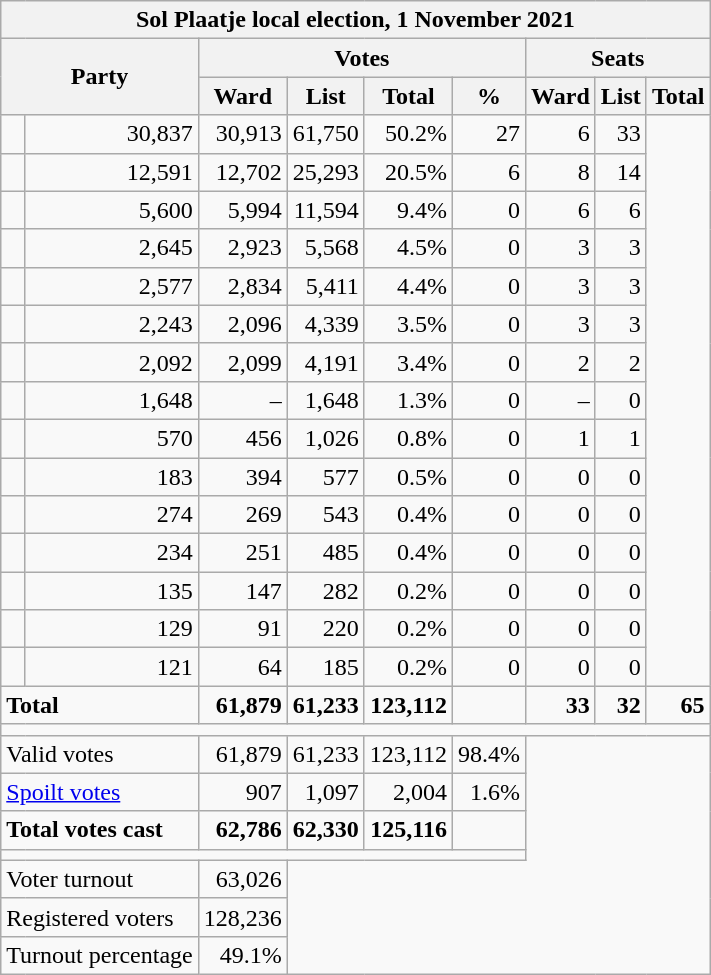<table class=wikitable style="text-align:right">
<tr>
<th colspan="9" align="center">Sol Plaatje local election, 1 November 2021</th>
</tr>
<tr>
<th rowspan="2" colspan="2">Party</th>
<th colspan="4" align="center">Votes</th>
<th colspan="3" align="center">Seats</th>
</tr>
<tr>
<th>Ward</th>
<th>List</th>
<th>Total</th>
<th>%</th>
<th>Ward</th>
<th>List</th>
<th>Total</th>
</tr>
<tr>
<td></td>
<td>30,837</td>
<td>30,913</td>
<td>61,750</td>
<td>50.2%</td>
<td>27</td>
<td>6</td>
<td>33</td>
</tr>
<tr>
<td></td>
<td>12,591</td>
<td>12,702</td>
<td>25,293</td>
<td>20.5%</td>
<td>6</td>
<td>8</td>
<td>14</td>
</tr>
<tr>
<td></td>
<td>5,600</td>
<td>5,994</td>
<td>11,594</td>
<td>9.4%</td>
<td>0</td>
<td>6</td>
<td>6</td>
</tr>
<tr>
<td></td>
<td>2,645</td>
<td>2,923</td>
<td>5,568</td>
<td>4.5%</td>
<td>0</td>
<td>3</td>
<td>3</td>
</tr>
<tr>
<td></td>
<td>2,577</td>
<td>2,834</td>
<td>5,411</td>
<td>4.4%</td>
<td>0</td>
<td>3</td>
<td>3</td>
</tr>
<tr>
<td></td>
<td>2,243</td>
<td>2,096</td>
<td>4,339</td>
<td>3.5%</td>
<td>0</td>
<td>3</td>
<td>3</td>
</tr>
<tr>
<td></td>
<td>2,092</td>
<td>2,099</td>
<td>4,191</td>
<td>3.4%</td>
<td>0</td>
<td>2</td>
<td>2</td>
</tr>
<tr>
<td></td>
<td>1,648</td>
<td>–</td>
<td>1,648</td>
<td>1.3%</td>
<td>0</td>
<td>–</td>
<td>0</td>
</tr>
<tr>
<td></td>
<td>570</td>
<td>456</td>
<td>1,026</td>
<td>0.8%</td>
<td>0</td>
<td>1</td>
<td>1</td>
</tr>
<tr>
<td></td>
<td>183</td>
<td>394</td>
<td>577</td>
<td>0.5%</td>
<td>0</td>
<td>0</td>
<td>0</td>
</tr>
<tr>
<td></td>
<td>274</td>
<td>269</td>
<td>543</td>
<td>0.4%</td>
<td>0</td>
<td>0</td>
<td>0</td>
</tr>
<tr>
<td></td>
<td>234</td>
<td>251</td>
<td>485</td>
<td>0.4%</td>
<td>0</td>
<td>0</td>
<td>0</td>
</tr>
<tr>
<td></td>
<td>135</td>
<td>147</td>
<td>282</td>
<td>0.2%</td>
<td>0</td>
<td>0</td>
<td>0</td>
</tr>
<tr>
<td></td>
<td>129</td>
<td>91</td>
<td>220</td>
<td>0.2%</td>
<td>0</td>
<td>0</td>
<td>0</td>
</tr>
<tr>
<td></td>
<td>121</td>
<td>64</td>
<td>185</td>
<td>0.2%</td>
<td>0</td>
<td>0</td>
<td>0</td>
</tr>
<tr>
<td colspan="2" style="text-align:left"><strong>Total</strong></td>
<td><strong>61,879</strong></td>
<td><strong>61,233</strong></td>
<td><strong>123,112</strong></td>
<td></td>
<td><strong>33</strong></td>
<td><strong>32</strong></td>
<td><strong>65</strong></td>
</tr>
<tr>
<td colspan="9"></td>
</tr>
<tr>
<td colspan="2" style="text-align:left">Valid votes</td>
<td>61,879</td>
<td>61,233</td>
<td>123,112</td>
<td>98.4%</td>
</tr>
<tr>
<td colspan="2" style="text-align:left"><a href='#'>Spoilt votes</a></td>
<td>907</td>
<td>1,097</td>
<td>2,004</td>
<td>1.6%</td>
</tr>
<tr>
<td colspan="2" style="text-align:left"><strong>Total votes cast</strong></td>
<td><strong>62,786</strong></td>
<td><strong>62,330</strong></td>
<td><strong>125,116</strong></td>
<td></td>
</tr>
<tr>
<td colspan="6"></td>
</tr>
<tr>
<td colspan="2" style="text-align:left">Voter turnout</td>
<td>63,026</td>
</tr>
<tr>
<td colspan="2" style="text-align:left">Registered voters</td>
<td>128,236</td>
</tr>
<tr>
<td colspan="2" style="text-align:left">Turnout percentage</td>
<td>49.1%</td>
</tr>
</table>
